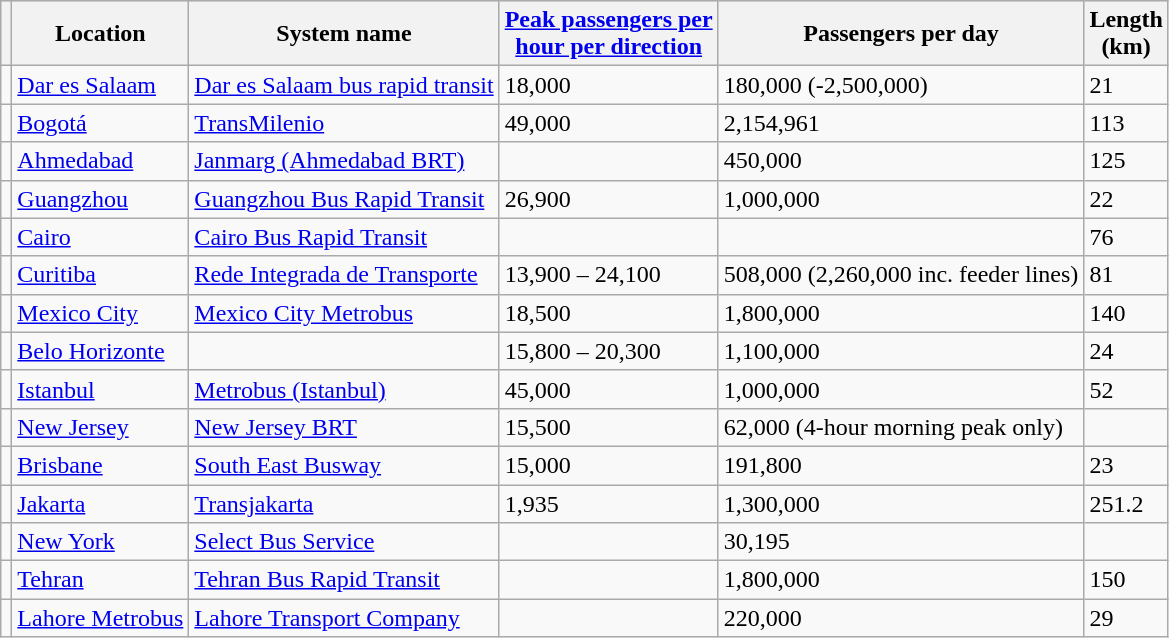<table class="wikitable sortable toccolours" style="border-collapse:collapse" cellpadding="1" border="1">
<tr style="text-align:center; background:#e0e0e0">
<th></th>
<th>Location</th>
<th>System name</th>
<th><a href='#'>Peak passengers per<br>hour per direction</a></th>
<th data-sort-type=number>Passengers per day</th>
<th>Length<br>(km)</th>
</tr>
<tr>
<td></td>
<td><a href='#'>Dar es Salaam</a></td>
<td><a href='#'>Dar es Salaam bus rapid transit</a></td>
<td>18,000</td>
<td>180,000 (-2,500,000)</td>
<td>21</td>
</tr>
<tr>
<td></td>
<td><a href='#'>Bogotá</a></td>
<td><a href='#'>TransMilenio</a></td>
<td>49,000</td>
<td>2,154,961</td>
<td>113</td>
</tr>
<tr>
<td></td>
<td><a href='#'>Ahmedabad</a></td>
<td><a href='#'>Janmarg (Ahmedabad BRT)</a></td>
<td></td>
<td>450,000</td>
<td>125</td>
</tr>
<tr>
<td></td>
<td><a href='#'>Guangzhou</a></td>
<td><a href='#'>Guangzhou Bus Rapid Transit</a></td>
<td>26,900</td>
<td>1,000,000</td>
<td>22</td>
</tr>
<tr>
<td></td>
<td><a href='#'>Cairo</a></td>
<td><a href='#'>Cairo Bus Rapid Transit</a></td>
<td></td>
<td></td>
<td>76 </td>
</tr>
<tr>
<td></td>
<td><a href='#'>Curitiba</a></td>
<td><a href='#'>Rede Integrada de Transporte</a></td>
<td>13,900 – 24,100</td>
<td>508,000 (2,260,000 inc. feeder lines)</td>
<td>81</td>
</tr>
<tr>
<td></td>
<td><a href='#'>Mexico City</a></td>
<td><a href='#'>Mexico City Metrobus</a></td>
<td>18,500</td>
<td>1,800,000</td>
<td>140</td>
</tr>
<tr>
<td></td>
<td><a href='#'>Belo Horizonte</a></td>
<td></td>
<td>15,800 – 20,300</td>
<td>1,100,000</td>
<td>24</td>
</tr>
<tr>
<td></td>
<td><a href='#'>Istanbul</a></td>
<td><a href='#'>Metrobus (Istanbul)</a></td>
<td>45,000</td>
<td>1,000,000</td>
<td>52</td>
</tr>
<tr>
<td></td>
<td><a href='#'>New Jersey</a></td>
<td><a href='#'>New Jersey BRT</a></td>
<td>15,500</td>
<td>62,000 (4-hour morning peak only)</td>
<td></td>
</tr>
<tr>
<td></td>
<td><a href='#'>Brisbane</a></td>
<td><a href='#'>South East Busway</a></td>
<td>15,000</td>
<td>191,800</td>
<td>23</td>
</tr>
<tr>
<td></td>
<td><a href='#'>Jakarta</a></td>
<td><a href='#'>Transjakarta</a></td>
<td>1,935</td>
<td>1,300,000</td>
<td>251.2</td>
</tr>
<tr>
<td></td>
<td><a href='#'>New York</a></td>
<td><a href='#'>Select Bus Service</a></td>
<td></td>
<td>30,195</td>
<td></td>
</tr>
<tr>
<td></td>
<td><a href='#'>Tehran</a></td>
<td><a href='#'>Tehran Bus Rapid Transit</a></td>
<td></td>
<td>1,800,000</td>
<td>150</td>
</tr>
<tr>
<td></td>
<td><a href='#'>Lahore Metrobus</a></td>
<td><a href='#'>Lahore Transport Company</a></td>
<td></td>
<td>220,000</td>
<td>29</td>
</tr>
</table>
